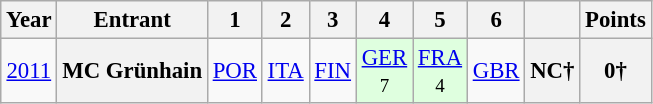<table class="wikitable" border="1" style="text-align:center; font-size:95%;">
<tr>
<th>Year</th>
<th>Entrant</th>
<th>1</th>
<th>2</th>
<th>3</th>
<th>4</th>
<th>5</th>
<th>6</th>
<th></th>
<th>Points</th>
</tr>
<tr>
<td><a href='#'>2011</a></td>
<th>MC Grünhain</th>
<td><a href='#'>POR</a></td>
<td><a href='#'>ITA</a></td>
<td><a href='#'>FIN</a></td>
<td style="background:#DFFFDF;"><a href='#'>GER</a><br><small>7</small></td>
<td style="background:#DFFFDF;"><a href='#'>FRA</a><br><small>4</small></td>
<td><a href='#'>GBR</a></td>
<th>NC†</th>
<th>0†</th>
</tr>
</table>
